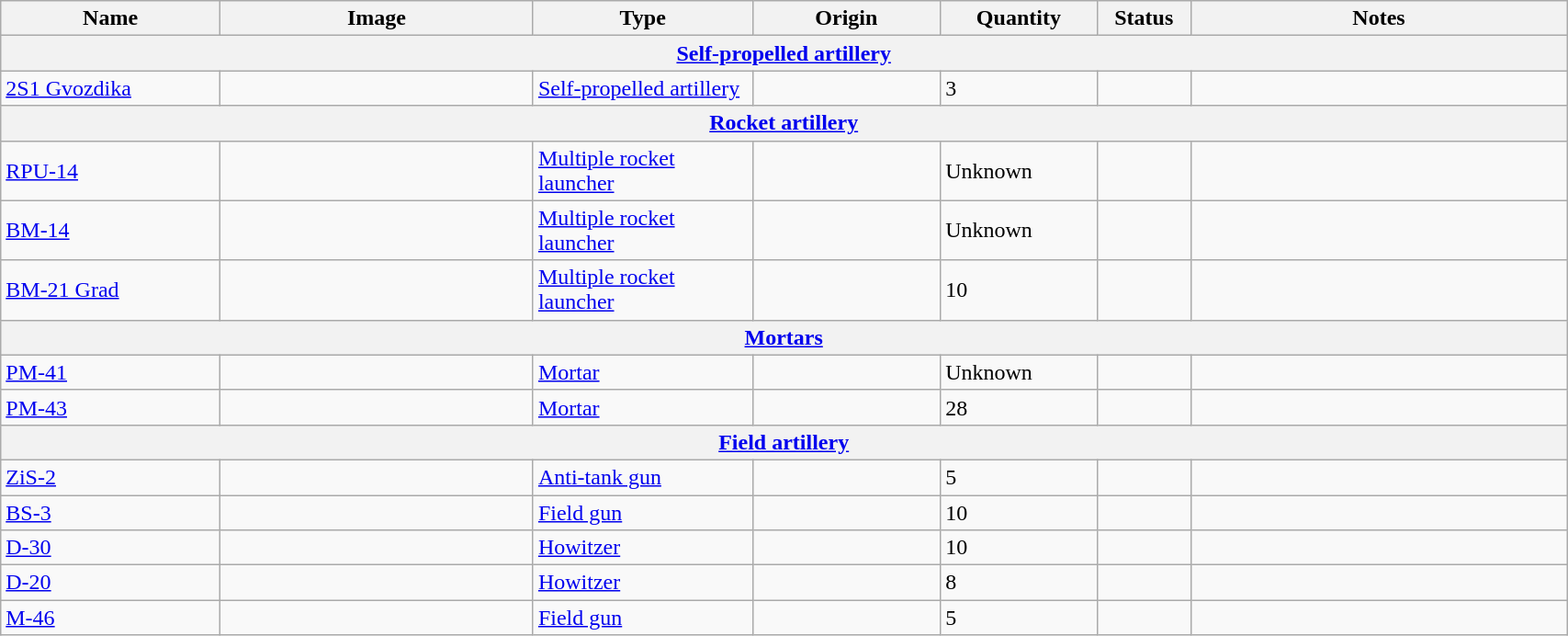<table class="wikitable" style="width:90%;">
<tr>
<th width=14%>Name</th>
<th width=20%>Image</th>
<th width=14%>Type</th>
<th width=12%>Origin</th>
<th width=10%>Quantity</th>
<th width=06%>Status</th>
<th width=24%>Notes</th>
</tr>
<tr>
<th colspan="7"><a href='#'>Self-propelled artillery</a></th>
</tr>
<tr>
<td><a href='#'>2S1 Gvozdika</a></td>
<td></td>
<td><a href='#'>Self-propelled artillery</a></td>
<td></td>
<td>3</td>
<td></td>
<td></td>
</tr>
<tr>
<th colspan="7"><a href='#'>Rocket artillery</a></th>
</tr>
<tr>
<td><a href='#'>RPU-14</a></td>
<td></td>
<td><a href='#'>Multiple rocket launcher</a></td>
<td></td>
<td>Unknown</td>
<td></td>
<td></td>
</tr>
<tr>
<td><a href='#'>BM-14</a></td>
<td></td>
<td><a href='#'>Multiple rocket launcher</a></td>
<td></td>
<td>Unknown</td>
<td></td>
<td></td>
</tr>
<tr>
<td><a href='#'>BM-21 Grad</a></td>
<td></td>
<td><a href='#'>Multiple rocket launcher</a></td>
<td></td>
<td>10</td>
<td></td>
<td></td>
</tr>
<tr>
<th colspan="7"><a href='#'>Mortars</a></th>
</tr>
<tr>
<td><a href='#'>PM-41</a></td>
<td></td>
<td><a href='#'>Mortar</a></td>
<td></td>
<td>Unknown</td>
<td></td>
<td></td>
</tr>
<tr>
<td><a href='#'>PM-43</a></td>
<td></td>
<td><a href='#'>Mortar</a></td>
<td></td>
<td>28</td>
<td></td>
<td></td>
</tr>
<tr>
<th colspan="7"><a href='#'>Field artillery</a></th>
</tr>
<tr>
<td><a href='#'>ZiS-2</a></td>
<td></td>
<td><a href='#'>Anti-tank gun</a></td>
<td></td>
<td>5</td>
<td></td>
<td></td>
</tr>
<tr>
<td><a href='#'>BS-3</a></td>
<td></td>
<td><a href='#'>Field gun</a></td>
<td></td>
<td>10</td>
<td></td>
<td></td>
</tr>
<tr>
<td><a href='#'>D-30</a></td>
<td></td>
<td><a href='#'>Howitzer</a></td>
<td></td>
<td>10</td>
<td></td>
<td></td>
</tr>
<tr>
<td><a href='#'>D-20</a></td>
<td></td>
<td><a href='#'>Howitzer</a></td>
<td></td>
<td>8</td>
<td></td>
<td></td>
</tr>
<tr>
<td><a href='#'>M-46</a></td>
<td></td>
<td><a href='#'>Field gun</a></td>
<td></td>
<td>5</td>
<td></td>
<td></td>
</tr>
</table>
